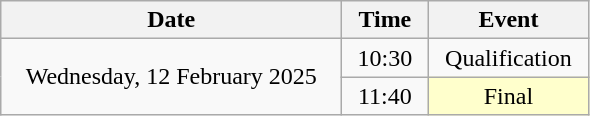<table class = "wikitable" style="text-align:center;">
<tr>
<th width=220>Date</th>
<th width=50>Time</th>
<th width=100>Event</th>
</tr>
<tr>
<td rowspan=2>Wednesday, 12 February 2025</td>
<td>10:30</td>
<td>Qualification</td>
</tr>
<tr>
<td>11:40</td>
<td bgcolor=ffffcc>Final</td>
</tr>
</table>
